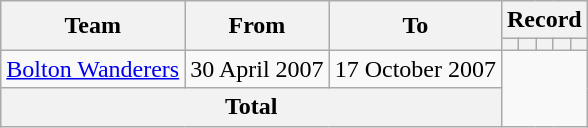<table class=wikitable style="text-align: center">
<tr>
<th rowspan=2>Team</th>
<th rowspan=2>From</th>
<th rowspan=2>To</th>
<th colspan=5>Record</th>
</tr>
<tr>
<th></th>
<th></th>
<th></th>
<th></th>
<th></th>
</tr>
<tr>
<td align=left><a href='#'>Bolton Wanderers</a></td>
<td align=left>30 April 2007</td>
<td align=left>17 October 2007<br></td>
</tr>
<tr>
<th colspan=3>Total<br></th>
</tr>
</table>
